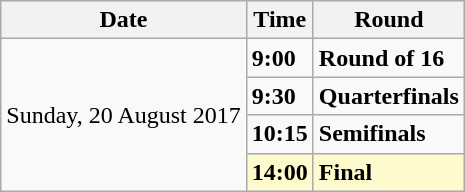<table class="wikitable">
<tr>
<th>Date</th>
<th>Time</th>
<th>Round</th>
</tr>
<tr>
<td rowspan="5">Sunday, 20 August 2017</td>
<td><strong>9:00</strong></td>
<td><strong>Round of 16</strong></td>
</tr>
<tr>
<td><strong>9:30</strong></td>
<td><strong>Quarterfinals</strong></td>
</tr>
<tr>
<td><strong>10:15</strong></td>
<td><strong>Semifinals</strong></td>
</tr>
<tr style="background:lemonchiffon;">
<td><strong>14:00</strong></td>
<td><strong>Final</strong></td>
</tr>
</table>
